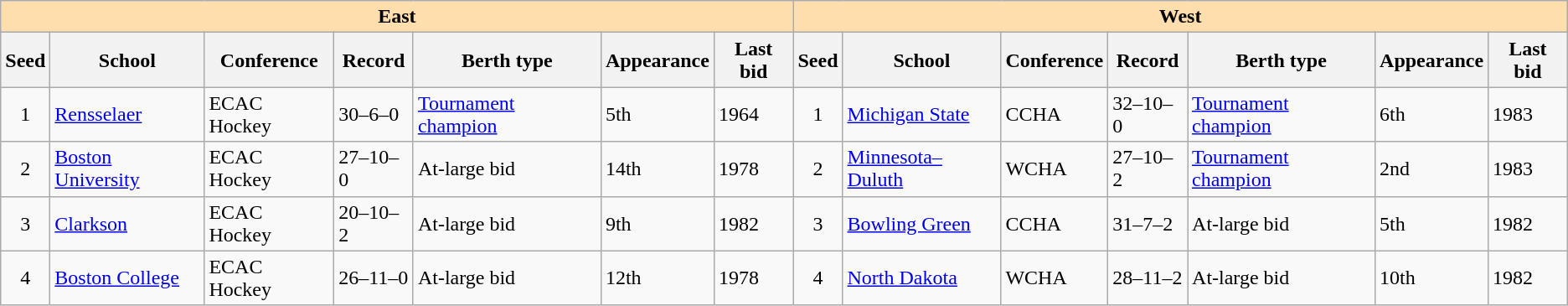<table class="wikitable">
<tr>
<th colspan="7" style="background:#ffdead;">East</th>
<th colspan="7" style="background:#ffdead;">West</th>
</tr>
<tr>
<th>Seed</th>
<th>School</th>
<th>Conference</th>
<th>Record</th>
<th>Berth type</th>
<th>Appearance</th>
<th>Last bid</th>
<th>Seed</th>
<th>School</th>
<th>Conference</th>
<th>Record</th>
<th>Berth type</th>
<th>Appearance</th>
<th>Last bid</th>
</tr>
<tr>
<td align=center>1</td>
<td><a href='#'>Rensselaer</a></td>
<td>ECAC Hockey</td>
<td>30–6–0</td>
<td><a href='#'>Tournament champion</a></td>
<td>5th</td>
<td>1964</td>
<td align=center>1</td>
<td><a href='#'>Michigan State</a></td>
<td>CCHA</td>
<td>32–10–0</td>
<td><a href='#'>Tournament champion</a></td>
<td>6th</td>
<td>1983</td>
</tr>
<tr>
<td align=center>2</td>
<td><a href='#'>Boston University</a></td>
<td>ECAC Hockey</td>
<td>27–10–0</td>
<td>At-large bid</td>
<td>14th</td>
<td>1978</td>
<td align=center>2</td>
<td><a href='#'>Minnesota–Duluth</a></td>
<td>WCHA</td>
<td>27–10–2</td>
<td><a href='#'>Tournament champion</a></td>
<td>2nd</td>
<td>1983</td>
</tr>
<tr>
<td align=center>3</td>
<td><a href='#'>Clarkson</a></td>
<td>ECAC Hockey</td>
<td>20–10–2</td>
<td>At-large bid</td>
<td>9th</td>
<td>1982</td>
<td align=center>3</td>
<td><a href='#'>Bowling Green</a></td>
<td>CCHA</td>
<td>31–7–2</td>
<td>At-large bid</td>
<td>5th</td>
<td>1982</td>
</tr>
<tr>
<td align=center>4</td>
<td><a href='#'>Boston College</a></td>
<td>ECAC Hockey</td>
<td>26–11–0</td>
<td>At-large bid</td>
<td>12th</td>
<td>1978</td>
<td align=center>4</td>
<td><a href='#'>North Dakota</a></td>
<td>WCHA</td>
<td>28–11–2</td>
<td>At-large bid</td>
<td>10th</td>
<td>1982</td>
</tr>
</table>
